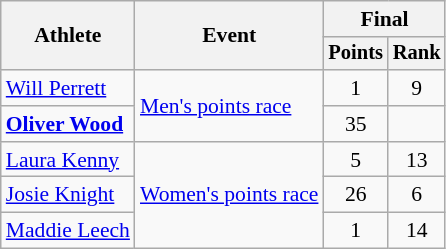<table class="wikitable" style="font-size:90%;">
<tr>
<th rowspan=2>Athlete</th>
<th rowspan=2>Event</th>
<th colspan=2>Final</th>
</tr>
<tr style="font-size:95%">
<th>Points</th>
<th>Rank</th>
</tr>
<tr align=center>
<td align=left><a href='#'>Will Perrett</a></td>
<td align=left rowspan=2><a href='#'>Men's points race</a></td>
<td>1</td>
<td>9</td>
</tr>
<tr align=center>
<td align=left><strong><a href='#'>Oliver Wood</a></strong></td>
<td>35</td>
<td></td>
</tr>
<tr align=center>
<td align=left><a href='#'>Laura Kenny</a></td>
<td align=left rowspan=3><a href='#'>Women's points race</a></td>
<td>5</td>
<td>13</td>
</tr>
<tr align=center>
<td align=left><a href='#'>Josie Knight</a></td>
<td>26</td>
<td>6</td>
</tr>
<tr align=center>
<td align=left><a href='#'>Maddie Leech</a></td>
<td>1</td>
<td>14</td>
</tr>
</table>
